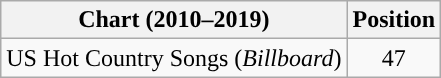<table class="wikitable">
<tr>
<th>Chart (2010–2019)</th>
<th>Position</th>
</tr>
<tr>
<td>US Hot Country Songs (<em>Billboard</em>)</td>
<td style="text-align:center;">47</td>
</tr>
</table>
